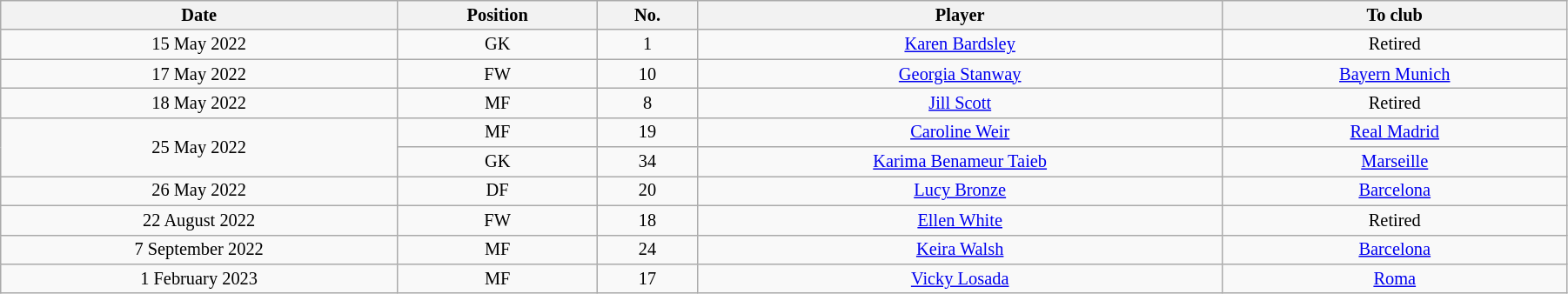<table class="wikitable sortable" style="width:95%; text-align:center; font-size:85%; text-align:centre;">
<tr>
<th>Date</th>
<th>Position</th>
<th>No.</th>
<th>Player</th>
<th>To club</th>
</tr>
<tr>
<td>15 May 2022</td>
<td>GK</td>
<td>1</td>
<td> <a href='#'>Karen Bardsley</a></td>
<td>Retired</td>
</tr>
<tr>
<td>17 May 2022</td>
<td>FW</td>
<td>10</td>
<td> <a href='#'>Georgia Stanway</a></td>
<td> <a href='#'>Bayern Munich</a></td>
</tr>
<tr>
<td>18 May 2022</td>
<td>MF</td>
<td>8</td>
<td> <a href='#'>Jill Scott</a></td>
<td>Retired</td>
</tr>
<tr>
<td rowspan=2>25 May 2022</td>
<td>MF</td>
<td>19</td>
<td> <a href='#'>Caroline Weir</a></td>
<td> <a href='#'>Real Madrid</a></td>
</tr>
<tr>
<td>GK</td>
<td>34</td>
<td> <a href='#'>Karima Benameur Taieb</a></td>
<td> <a href='#'>Marseille</a></td>
</tr>
<tr>
<td>26 May 2022</td>
<td>DF</td>
<td>20</td>
<td> <a href='#'>Lucy Bronze</a></td>
<td> <a href='#'>Barcelona</a></td>
</tr>
<tr>
<td>22 August 2022</td>
<td>FW</td>
<td>18</td>
<td> <a href='#'>Ellen White</a></td>
<td>Retired</td>
</tr>
<tr>
<td>7 September 2022</td>
<td>MF</td>
<td>24</td>
<td> <a href='#'>Keira Walsh</a></td>
<td> <a href='#'>Barcelona</a></td>
</tr>
<tr>
<td>1 February 2023</td>
<td>MF</td>
<td>17</td>
<td> <a href='#'>Vicky Losada</a></td>
<td> <a href='#'>Roma</a></td>
</tr>
</table>
